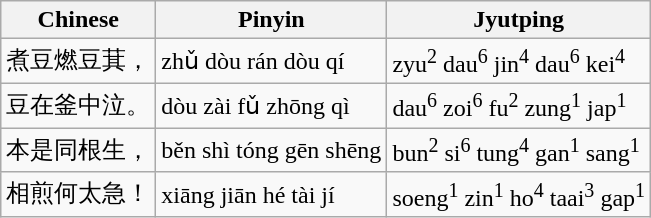<table class="wikitable">
<tr>
<th>Chinese</th>
<th>Pinyin</th>
<th>Jyutping</th>
</tr>
<tr>
<td>煮豆燃豆萁，</td>
<td>zhǔ dòu rán dòu qí</td>
<td>zyu<sup>2</sup> dau<sup>6</sup> jin<sup>4</sup> dau<sup>6</sup> kei<sup>4</sup></td>
</tr>
<tr>
<td>豆在釜中泣。</td>
<td>dòu zài fǔ zhōng qì</td>
<td>dau<sup>6</sup> zoi<sup>6</sup> fu<sup>2</sup> zung<sup>1</sup> jap<sup>1</sup></td>
</tr>
<tr>
<td>本是同根生，</td>
<td>běn shì tóng gēn shēng</td>
<td>bun<sup>2</sup> si<sup>6</sup> tung<sup>4</sup> gan<sup>1</sup> sang<sup>1</sup></td>
</tr>
<tr>
<td>相煎何太急！</td>
<td>xiāng jiān hé tài jí</td>
<td>soeng<sup>1</sup> zin<sup>1</sup> ho<sup>4</sup> taai<sup>3</sup> gap<sup>1</sup></td>
</tr>
</table>
